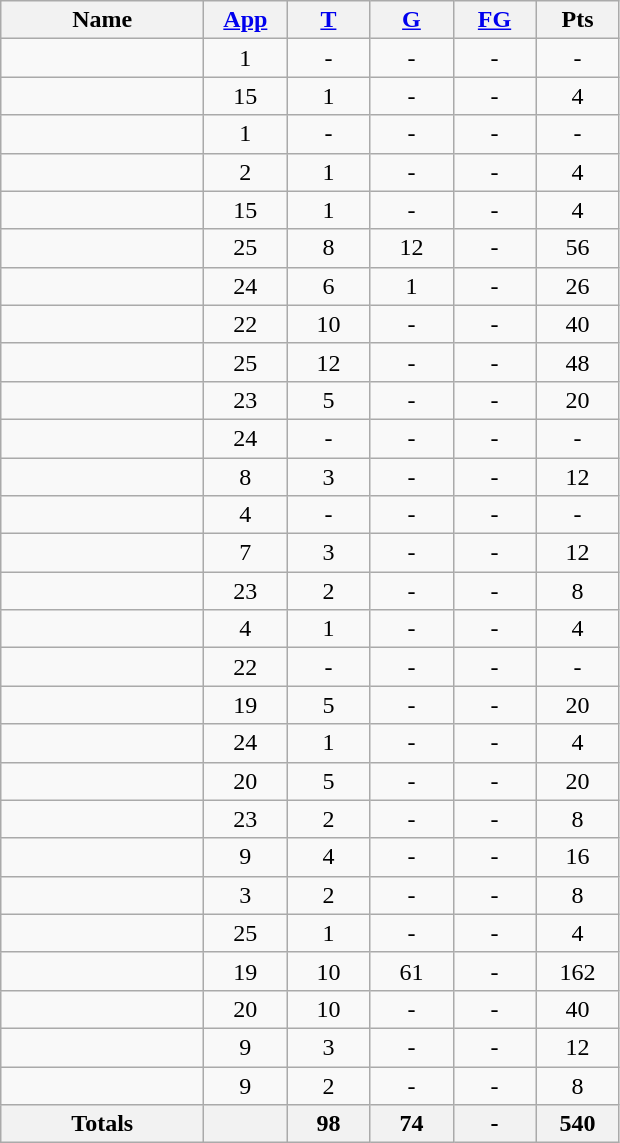<table class="wikitable sortable" style="text-align: center;">
<tr>
<th style="width:8em">Name</th>
<th style="width:3em"><a href='#'>App</a></th>
<th style="width:3em"><a href='#'>T</a></th>
<th style="width:3em"><a href='#'>G</a></th>
<th style="width:3em"><a href='#'>FG</a></th>
<th style="width:3em">Pts</th>
</tr>
<tr>
<td style="text-align:left;"></td>
<td>1</td>
<td>-</td>
<td>-</td>
<td>-</td>
<td>-</td>
</tr>
<tr>
<td style="text-align:left;"></td>
<td>15</td>
<td>1</td>
<td>-</td>
<td>-</td>
<td>4</td>
</tr>
<tr>
<td style="text-align:left;"></td>
<td>1</td>
<td>-</td>
<td>-</td>
<td>-</td>
<td>-</td>
</tr>
<tr>
<td style="text-align:left;"></td>
<td>2</td>
<td>1</td>
<td>-</td>
<td>-</td>
<td>4</td>
</tr>
<tr>
<td style="text-align:left;"></td>
<td>15</td>
<td>1</td>
<td>-</td>
<td>-</td>
<td>4</td>
</tr>
<tr>
<td style="text-align:left;"></td>
<td>25</td>
<td>8</td>
<td>12</td>
<td>-</td>
<td>56</td>
</tr>
<tr>
<td style="text-align:left;"></td>
<td>24</td>
<td>6</td>
<td>1</td>
<td>-</td>
<td>26</td>
</tr>
<tr>
<td style="text-align:left;"></td>
<td>22</td>
<td>10</td>
<td>-</td>
<td>-</td>
<td>40</td>
</tr>
<tr>
<td style="text-align:left;"></td>
<td>25</td>
<td>12</td>
<td>-</td>
<td>-</td>
<td>48</td>
</tr>
<tr>
<td style="text-align:left;"></td>
<td>23</td>
<td>5</td>
<td>-</td>
<td>-</td>
<td>20</td>
</tr>
<tr>
<td style="text-align:left;"></td>
<td>24</td>
<td>-</td>
<td>-</td>
<td>-</td>
<td>-</td>
</tr>
<tr>
<td style="text-align:left;"></td>
<td>8</td>
<td>3</td>
<td>-</td>
<td>-</td>
<td>12</td>
</tr>
<tr>
<td style="text-align:left;"></td>
<td>4</td>
<td>-</td>
<td>-</td>
<td>-</td>
<td>-</td>
</tr>
<tr>
<td style="text-align:left;"></td>
<td>7</td>
<td>3</td>
<td>-</td>
<td>-</td>
<td>12</td>
</tr>
<tr>
<td style="text-align:left;"></td>
<td>23</td>
<td>2</td>
<td>-</td>
<td>-</td>
<td>8</td>
</tr>
<tr>
<td style="text-align:left;"></td>
<td>4</td>
<td>1</td>
<td>-</td>
<td>-</td>
<td>4</td>
</tr>
<tr>
<td style="text-align:left;"></td>
<td>22</td>
<td>-</td>
<td>-</td>
<td>-</td>
<td>-</td>
</tr>
<tr>
<td style="text-align:left;"></td>
<td>19</td>
<td>5</td>
<td>-</td>
<td>-</td>
<td>20</td>
</tr>
<tr>
<td style="text-align:left;"></td>
<td>24</td>
<td>1</td>
<td>-</td>
<td>-</td>
<td>4</td>
</tr>
<tr>
<td style="text-align:left;"></td>
<td>20</td>
<td>5</td>
<td>-</td>
<td>-</td>
<td>20</td>
</tr>
<tr>
<td style="text-align:left;"></td>
<td>23</td>
<td>2</td>
<td>-</td>
<td>-</td>
<td>8</td>
</tr>
<tr>
<td style="text-align:left;"></td>
<td>9</td>
<td>4</td>
<td>-</td>
<td>-</td>
<td>16</td>
</tr>
<tr>
<td style="text-align:left;"></td>
<td>3</td>
<td>2</td>
<td>-</td>
<td>-</td>
<td>8</td>
</tr>
<tr>
<td style="text-align:left;"></td>
<td>25</td>
<td>1</td>
<td>-</td>
<td>-</td>
<td>4</td>
</tr>
<tr>
<td style="text-align:left;"></td>
<td>19</td>
<td>10</td>
<td>61</td>
<td>-</td>
<td>162</td>
</tr>
<tr>
<td style="text-align:left;"></td>
<td>20</td>
<td>10</td>
<td>-</td>
<td>-</td>
<td>40</td>
</tr>
<tr>
<td style="text-align:left;"></td>
<td>9</td>
<td>3</td>
<td>-</td>
<td>-</td>
<td>12</td>
</tr>
<tr>
<td style="text-align:left;"></td>
<td>9</td>
<td>2</td>
<td>-</td>
<td>-</td>
<td>8</td>
</tr>
<tr class="sortbottom">
<th>Totals</th>
<th></th>
<th>98</th>
<th>74</th>
<th>-</th>
<th>540</th>
</tr>
</table>
